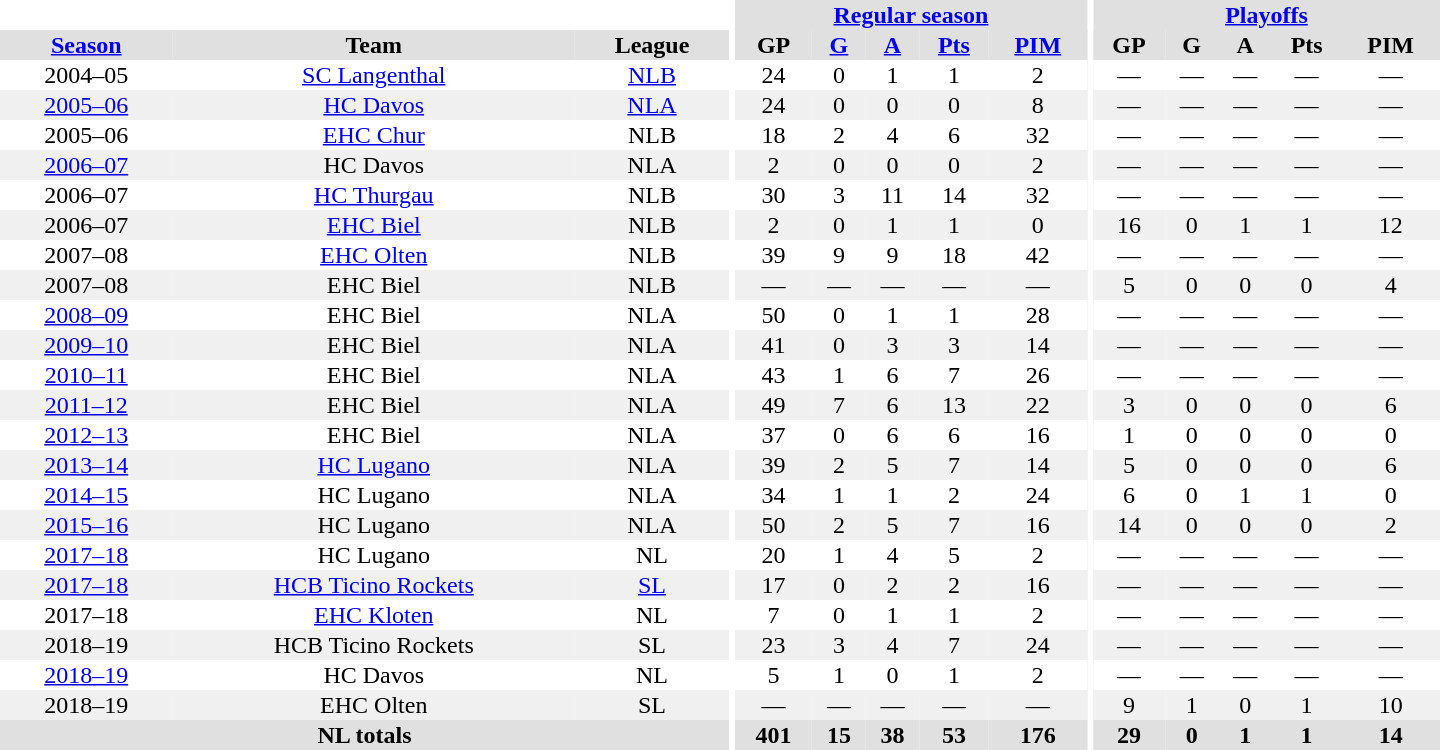<table border="0" cellpadding="1" cellspacing="0" style="text-align:center; width:60em">
<tr bgcolor="#e0e0e0">
<th colspan="3" bgcolor="#ffffff"></th>
<th rowspan="99" bgcolor="#ffffff"></th>
<th colspan="5"><a href='#'>Regular season</a></th>
<th rowspan="99" bgcolor="#ffffff"></th>
<th colspan="5"><a href='#'>Playoffs</a></th>
</tr>
<tr bgcolor="#e0e0e0">
<th><a href='#'>Season</a></th>
<th>Team</th>
<th>League</th>
<th>GP</th>
<th><a href='#'>G</a></th>
<th><a href='#'>A</a></th>
<th><a href='#'>Pts</a></th>
<th><a href='#'>PIM</a></th>
<th>GP</th>
<th>G</th>
<th>A</th>
<th>Pts</th>
<th>PIM</th>
</tr>
<tr>
<td>2004–05</td>
<td><a href='#'>SC Langenthal</a></td>
<td><a href='#'>NLB</a></td>
<td>24</td>
<td>0</td>
<td>1</td>
<td>1</td>
<td>2</td>
<td>—</td>
<td>—</td>
<td>—</td>
<td>—</td>
<td>—</td>
</tr>
<tr bgcolor="#f0f0f0">
<td><a href='#'>2005–06</a></td>
<td><a href='#'>HC Davos</a></td>
<td><a href='#'>NLA</a></td>
<td>24</td>
<td>0</td>
<td>0</td>
<td>0</td>
<td>8</td>
<td>—</td>
<td>—</td>
<td>—</td>
<td>—</td>
<td>—</td>
</tr>
<tr>
<td>2005–06</td>
<td><a href='#'>EHC Chur</a></td>
<td>NLB</td>
<td>18</td>
<td>2</td>
<td>4</td>
<td>6</td>
<td>32</td>
<td>—</td>
<td>—</td>
<td>—</td>
<td>—</td>
<td>—</td>
</tr>
<tr bgcolor="#f0f0f0">
<td><a href='#'>2006–07</a></td>
<td>HC Davos</td>
<td>NLA</td>
<td>2</td>
<td>0</td>
<td>0</td>
<td>0</td>
<td>2</td>
<td>—</td>
<td>—</td>
<td>—</td>
<td>—</td>
<td>—</td>
</tr>
<tr>
<td>2006–07</td>
<td><a href='#'>HC Thurgau</a></td>
<td>NLB</td>
<td>30</td>
<td>3</td>
<td>11</td>
<td>14</td>
<td>32</td>
<td>—</td>
<td>—</td>
<td>—</td>
<td>—</td>
<td>—</td>
</tr>
<tr bgcolor="#f0f0f0">
<td>2006–07</td>
<td><a href='#'>EHC Biel</a></td>
<td>NLB</td>
<td>2</td>
<td>0</td>
<td>1</td>
<td>1</td>
<td>0</td>
<td>16</td>
<td>0</td>
<td>1</td>
<td>1</td>
<td>12</td>
</tr>
<tr>
<td>2007–08</td>
<td><a href='#'>EHC Olten</a></td>
<td>NLB</td>
<td>39</td>
<td>9</td>
<td>9</td>
<td>18</td>
<td>42</td>
<td>—</td>
<td>—</td>
<td>—</td>
<td>—</td>
<td>—</td>
</tr>
<tr bgcolor="#f0f0f0">
<td>2007–08</td>
<td>EHC Biel</td>
<td>NLB</td>
<td>—</td>
<td>—</td>
<td>—</td>
<td>—</td>
<td>—</td>
<td>5</td>
<td>0</td>
<td>0</td>
<td>0</td>
<td>4</td>
</tr>
<tr>
<td><a href='#'>2008–09</a></td>
<td>EHC Biel</td>
<td>NLA</td>
<td>50</td>
<td>0</td>
<td>1</td>
<td>1</td>
<td>28</td>
<td>—</td>
<td>—</td>
<td>—</td>
<td>—</td>
<td>—</td>
</tr>
<tr bgcolor="#f0f0f0">
<td><a href='#'>2009–10</a></td>
<td>EHC Biel</td>
<td>NLA</td>
<td>41</td>
<td>0</td>
<td>3</td>
<td>3</td>
<td>14</td>
<td>—</td>
<td>—</td>
<td>—</td>
<td>—</td>
<td>—</td>
</tr>
<tr>
<td><a href='#'>2010–11</a></td>
<td>EHC Biel</td>
<td>NLA</td>
<td>43</td>
<td>1</td>
<td>6</td>
<td>7</td>
<td>26</td>
<td>—</td>
<td>—</td>
<td>—</td>
<td>—</td>
<td>—</td>
</tr>
<tr bgcolor="#f0f0f0">
<td><a href='#'>2011–12</a></td>
<td>EHC Biel</td>
<td>NLA</td>
<td>49</td>
<td>7</td>
<td>6</td>
<td>13</td>
<td>22</td>
<td>3</td>
<td>0</td>
<td>0</td>
<td>0</td>
<td>6</td>
</tr>
<tr>
<td><a href='#'>2012–13</a></td>
<td>EHC Biel</td>
<td>NLA</td>
<td>37</td>
<td>0</td>
<td>6</td>
<td>6</td>
<td>16</td>
<td>1</td>
<td>0</td>
<td>0</td>
<td>0</td>
<td>0</td>
</tr>
<tr bgcolor="#f0f0f0">
<td><a href='#'>2013–14</a></td>
<td><a href='#'>HC Lugano</a></td>
<td>NLA</td>
<td>39</td>
<td>2</td>
<td>5</td>
<td>7</td>
<td>14</td>
<td>5</td>
<td>0</td>
<td>0</td>
<td>0</td>
<td>6</td>
</tr>
<tr>
<td><a href='#'>2014–15</a></td>
<td>HC Lugano</td>
<td>NLA</td>
<td>34</td>
<td>1</td>
<td>1</td>
<td>2</td>
<td>24</td>
<td>6</td>
<td>0</td>
<td>1</td>
<td>1</td>
<td>0</td>
</tr>
<tr bgcolor="#f0f0f0">
<td><a href='#'>2015–16</a></td>
<td>HC Lugano</td>
<td>NLA</td>
<td>50</td>
<td>2</td>
<td>5</td>
<td>7</td>
<td>16</td>
<td>14</td>
<td>0</td>
<td>0</td>
<td>0</td>
<td>2</td>
</tr>
<tr>
<td><a href='#'>2017–18</a></td>
<td>HC Lugano</td>
<td>NL</td>
<td>20</td>
<td>1</td>
<td>4</td>
<td>5</td>
<td>2</td>
<td>—</td>
<td>—</td>
<td>—</td>
<td>—</td>
<td>—</td>
</tr>
<tr bgcolor="#f0f0f0">
<td><a href='#'>2017–18</a></td>
<td><a href='#'>HCB Ticino Rockets</a></td>
<td><a href='#'>SL</a></td>
<td>17</td>
<td>0</td>
<td>2</td>
<td>2</td>
<td>16</td>
<td>—</td>
<td>—</td>
<td>—</td>
<td>—</td>
<td>—</td>
</tr>
<tr>
<td>2017–18</td>
<td><a href='#'>EHC Kloten</a></td>
<td>NL</td>
<td>7</td>
<td>0</td>
<td>1</td>
<td>1</td>
<td>2</td>
<td>—</td>
<td>—</td>
<td>—</td>
<td>—</td>
<td>—</td>
</tr>
<tr bgcolor="#f0f0f0">
<td>2018–19</td>
<td>HCB Ticino Rockets</td>
<td>SL</td>
<td>23</td>
<td>3</td>
<td>4</td>
<td>7</td>
<td>24</td>
<td>—</td>
<td>—</td>
<td>—</td>
<td>—</td>
<td>—</td>
</tr>
<tr>
<td><a href='#'>2018–19</a></td>
<td>HC Davos</td>
<td>NL</td>
<td>5</td>
<td>1</td>
<td>0</td>
<td>1</td>
<td>2</td>
<td>—</td>
<td>—</td>
<td>—</td>
<td>—</td>
<td>—</td>
</tr>
<tr bgcolor="#f0f0f0">
<td>2018–19</td>
<td>EHC Olten</td>
<td>SL</td>
<td>—</td>
<td>—</td>
<td>—</td>
<td>—</td>
<td>—</td>
<td>9</td>
<td>1</td>
<td>0</td>
<td>1</td>
<td>10</td>
</tr>
<tr bgcolor="#e0e0e0">
<th colspan="3">NL totals</th>
<th>401</th>
<th>15</th>
<th>38</th>
<th>53</th>
<th>176</th>
<th>29</th>
<th>0</th>
<th>1</th>
<th>1</th>
<th>14</th>
</tr>
</table>
